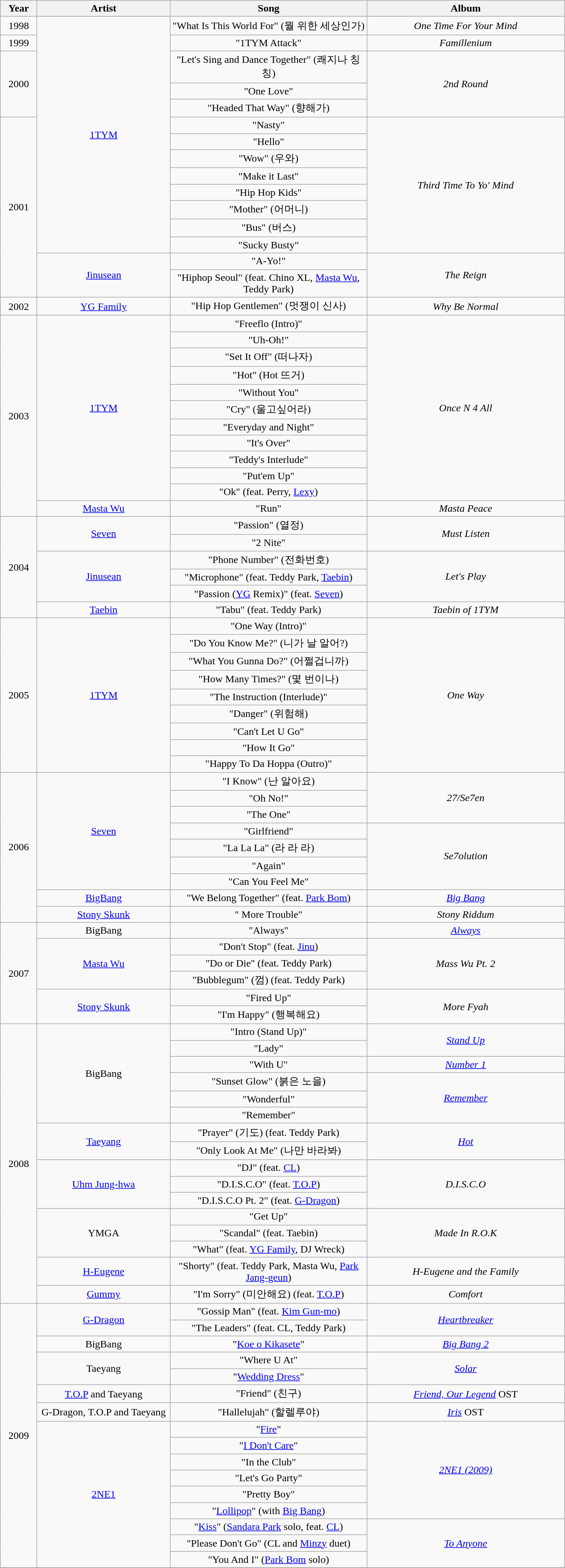<table class="wikitable plainrowheaders" style="text-align:center;">
<tr>
<th width="50px">Year</th>
<th width="200px">Artist</th>
<th width="300px">Song</th>
<th width="300px">Album</th>
</tr>
<tr>
<td>1998</td>
<td rowspan="13"><a href='#'>1TYM</a></td>
<td>"What Is This World For" (뭘 위한 세상인가)</td>
<td><em>One Time For Your Mind</em></td>
</tr>
<tr>
<td>1999</td>
<td>"1TYM Attack"</td>
<td><em>Famillenium</em></td>
</tr>
<tr>
<td rowspan="3">2000</td>
<td>"Let's Sing and Dance Together" (쾌지나 칭칭)</td>
<td rowspan="3"><em>2nd Round</em></td>
</tr>
<tr>
<td>"One Love"</td>
</tr>
<tr>
<td>"Headed That Way" (향해가)</td>
</tr>
<tr>
<td rowspan="10">2001</td>
<td>"Nasty"</td>
<td rowspan="8"><em>Third Time To Yo' Mind</em></td>
</tr>
<tr>
<td>"Hello"</td>
</tr>
<tr>
<td>"Wow" (우와)</td>
</tr>
<tr>
<td>"Make it Last"</td>
</tr>
<tr>
<td>"Hip Hop Kids"</td>
</tr>
<tr>
<td>"Mother" (어머니)</td>
</tr>
<tr>
<td>"Bus" (버스)</td>
</tr>
<tr>
<td>"Sucky Busty"</td>
</tr>
<tr>
<td rowspan="2"><a href='#'>Jinusean</a></td>
<td>"A-Yo!"</td>
<td rowspan="2"><em>The Reign</em></td>
</tr>
<tr>
<td>"Hiphop Seoul" (feat. Chino XL, <a href='#'>Masta Wu</a>, Teddy Park)</td>
</tr>
<tr>
<td>2002</td>
<td><a href='#'>YG Family</a></td>
<td>"Hip Hop Gentlemen" (멋쟁이 신사)</td>
<td><em>Why Be Normal</em></td>
</tr>
<tr>
<td rowspan="12">2003</td>
<td rowspan="11"><a href='#'>1TYM</a></td>
<td>"Freeflo (Intro)"</td>
<td rowspan="11"><em>Once N 4 All</em></td>
</tr>
<tr>
<td>"Uh-Oh!"</td>
</tr>
<tr>
<td>"Set It Off" (떠나자)</td>
</tr>
<tr>
<td>"Hot" (Hot 뜨거)</td>
</tr>
<tr>
<td>"Without You"</td>
</tr>
<tr>
<td>"Cry" (울고싶어라)</td>
</tr>
<tr>
<td>"Everyday and Night"</td>
</tr>
<tr>
<td>"It's Over"</td>
</tr>
<tr>
<td>"Teddy's Interlude"</td>
</tr>
<tr>
<td>"Put'em Up"</td>
</tr>
<tr>
<td>"Ok" (feat. Perry, <a href='#'>Lexy</a>)</td>
</tr>
<tr>
<td><a href='#'>Masta Wu</a></td>
<td>"Run"</td>
<td><em>Masta Peace</em></td>
</tr>
<tr>
<td rowspan="6">2004</td>
<td rowspan="2"><a href='#'>Seven</a></td>
<td>"Passion" (열정)</td>
<td rowspan="2"><em>Must Listen</em></td>
</tr>
<tr>
<td>"2 Nite"</td>
</tr>
<tr>
<td rowspan="3"><a href='#'>Jinusean</a></td>
<td>"Phone Number" (전화번호)</td>
<td rowspan="3"><em>Let's Play</em></td>
</tr>
<tr>
<td>"Microphone" (feat. Teddy Park, <a href='#'>Taebin</a>)</td>
</tr>
<tr>
<td>"Passion (<a href='#'>YG</a> Remix)" (feat. <a href='#'>Seven</a>)</td>
</tr>
<tr>
<td><a href='#'>Taebin</a></td>
<td>"Tabu" (feat. Teddy Park)</td>
<td><em>Taebin of 1TYM</em></td>
</tr>
<tr>
<td rowspan="9">2005</td>
<td rowspan="9"><a href='#'>1TYM</a></td>
<td>"One Way (Intro)"</td>
<td rowspan="9"><em>One Way</em></td>
</tr>
<tr>
<td>"Do You Know Me?" (니가 날 알어?)</td>
</tr>
<tr>
<td>"What You Gunna Do?" (어쩔겁니까)</td>
</tr>
<tr>
<td>"How Many Times?" (몇 번이나)</td>
</tr>
<tr>
<td>"The Instruction (Interlude)"</td>
</tr>
<tr>
<td>"Danger" (위험해)</td>
</tr>
<tr>
<td>"Can't Let U Go"</td>
</tr>
<tr>
<td>"How It Go"</td>
</tr>
<tr>
<td>"Happy To Da Hoppa (Outro)"</td>
</tr>
<tr>
<td rowspan="9">2006</td>
<td rowspan="7"><a href='#'>Seven</a></td>
<td>"I Know" (난 알아요)</td>
<td rowspan="3"><em>27/Se7en</em></td>
</tr>
<tr>
<td>"Oh No!"</td>
</tr>
<tr>
<td>"The One"</td>
</tr>
<tr>
<td>"Girlfriend"</td>
<td rowspan="4"><em>Se7olution</em></td>
</tr>
<tr>
<td>"La La La" (라 라 라)</td>
</tr>
<tr>
<td>"Again"</td>
</tr>
<tr>
<td>"Can You Feel Me"</td>
</tr>
<tr>
<td><a href='#'>BigBang</a></td>
<td>"We Belong Together" (feat. <a href='#'>Park Bom</a>)</td>
<td><em><a href='#'>Big Bang</a></em></td>
</tr>
<tr>
<td><a href='#'>Stony Skunk</a></td>
<td>" More Trouble"</td>
<td><em>Stony Riddum</em></td>
</tr>
<tr>
<td rowspan="6">2007</td>
<td>BigBang</td>
<td>"Always"</td>
<td><em><a href='#'>Always</a></em></td>
</tr>
<tr>
<td rowspan="3"><a href='#'>Masta Wu</a></td>
<td>"Don't Stop" (feat. <a href='#'>Jinu</a>)</td>
<td rowspan="3"><em>Mass Wu Pt. 2</em></td>
</tr>
<tr>
<td>"Do or Die" (feat. Teddy Park)</td>
</tr>
<tr>
<td>"Bubblegum" (껌) (feat. Teddy Park)</td>
</tr>
<tr>
<td rowspan="2"><a href='#'>Stony Skunk</a></td>
<td>"Fired Up"</td>
<td rowspan="2"><em>More Fyah</em></td>
</tr>
<tr>
<td>"I'm Happy" (행복해요)</td>
</tr>
<tr>
<td rowspan="16">2008</td>
<td rowspan="6">BigBang</td>
<td>"Intro (Stand Up)"</td>
<td rowspan="2"><em><a href='#'>Stand Up</a></em></td>
</tr>
<tr>
<td>"Lady"</td>
</tr>
<tr>
<td>"With U"</td>
<td><em><a href='#'>Number 1</a></em></td>
</tr>
<tr>
<td>"Sunset Glow" (붉은 노을)</td>
<td rowspan="3"><em><a href='#'>Remember</a></em></td>
</tr>
<tr>
<td>"Wonderful"</td>
</tr>
<tr>
<td>"Remember"</td>
</tr>
<tr>
<td rowspan="2"><a href='#'>Taeyang</a></td>
<td>"Prayer" (기도) (feat. Teddy Park)</td>
<td rowspan="2"><em><a href='#'>Hot</a></em></td>
</tr>
<tr>
<td>"Only Look At Me" (나만 바라봐)</td>
</tr>
<tr>
<td rowspan="3"><a href='#'>Uhm Jung-hwa</a></td>
<td>"DJ" (feat. <a href='#'>CL</a>)</td>
<td rowspan="3"><em>D.I.S.C.O</em></td>
</tr>
<tr>
<td>"D.I.S.C.O" (feat. <a href='#'>T.O.P</a>)</td>
</tr>
<tr>
<td>"D.I.S.C.O Pt. 2" (feat. <a href='#'>G-Dragon</a>)</td>
</tr>
<tr>
<td rowspan="3">YMGA</td>
<td>"Get Up"</td>
<td rowspan="3"><em>Made In R.O.K</em></td>
</tr>
<tr>
<td>"Scandal" (feat. Taebin)</td>
</tr>
<tr>
<td>"What" (feat. <a href='#'>YG Family</a>, DJ Wreck)</td>
</tr>
<tr>
<td><a href='#'>H-Eugene</a></td>
<td>"Shorty" (feat. Teddy Park, Masta Wu, <a href='#'>Park Jang-geun</a>)</td>
<td><em>H-Eugene and the Family</em></td>
</tr>
<tr>
<td><a href='#'>Gummy</a></td>
<td>"I'm Sorry" (미안해요) (feat. <a href='#'>T.O.P</a>)</td>
<td><em>Comfort</em></td>
</tr>
<tr>
<td rowspan="16">2009</td>
<td rowspan="2"><a href='#'>G-Dragon</a></td>
<td>"Gossip Man" (feat. <a href='#'>Kim Gun-mo</a>)</td>
<td rowspan="2"><em><a href='#'>Heartbreaker</a></em></td>
</tr>
<tr>
<td>"The Leaders" (feat. CL, Teddy Park)</td>
</tr>
<tr>
<td>BigBang</td>
<td>"<a href='#'>Koe o Kikasete</a>"</td>
<td><em><a href='#'>Big Bang 2</a></em></td>
</tr>
<tr>
<td rowspan="2">Taeyang</td>
<td>"Where U At"</td>
<td rowspan="2"><em><a href='#'>Solar</a></em></td>
</tr>
<tr>
<td>"<a href='#'>Wedding Dress</a>"</td>
</tr>
<tr>
<td><a href='#'>T.O.P</a> and Taeyang</td>
<td>"Friend" (친구)</td>
<td><em><a href='#'>Friend, Our Legend</a></em> OST</td>
</tr>
<tr>
<td>G-Dragon, T.O.P and Taeyang</td>
<td>"Hallelujah" (할렐루야)</td>
<td><em><a href='#'>Iris</a></em> OST</td>
</tr>
<tr>
<td rowspan="9"><a href='#'>2NE1</a></td>
<td>"<a href='#'>Fire</a>"</td>
<td rowspan="6"><em><a href='#'>2NE1 (2009)</a></em></td>
</tr>
<tr>
<td>"<a href='#'>I Don't Care</a>"</td>
</tr>
<tr>
<td>"In the Club"</td>
</tr>
<tr>
<td>"Let's Go Party"</td>
</tr>
<tr>
<td>"Pretty Boy"</td>
</tr>
<tr>
<td>"<a href='#'>Lollipop</a>" (with <a href='#'>Big Bang</a>)</td>
</tr>
<tr>
<td>"<a href='#'>Kiss</a>" (<a href='#'>Sandara Park</a> solo, feat. <a href='#'>CL</a>)</td>
<td rowspan="3"><em><a href='#'>To Anyone</a></em></td>
</tr>
<tr>
<td>"Please Don't Go" (CL and <a href='#'>Minzy</a> duet)</td>
</tr>
<tr>
<td>"You And I" (<a href='#'>Park Bom</a> solo)</td>
</tr>
<tr>
</tr>
</table>
